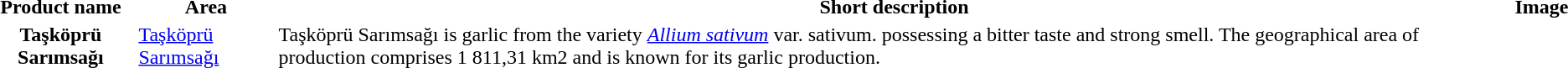<table>
<tr>
<th>Product name</th>
<th>Area</th>
<th>Short description</th>
<th>Image</th>
</tr>
<tr>
<th>Taşköprü Sarımsağı</th>
<td><a href='#'>Taşköprü Sarımsağı</a></td>
<td>Taşköprü Sarımsağı is garlic from the variety <em><a href='#'>Allium sativum</a></em> var. sativum. possessing a bitter taste and strong smell. The geographical area of production comprises 1 811,31 km2 and is known for its garlic production.</td>
<td></td>
</tr>
<tr>
</tr>
</table>
